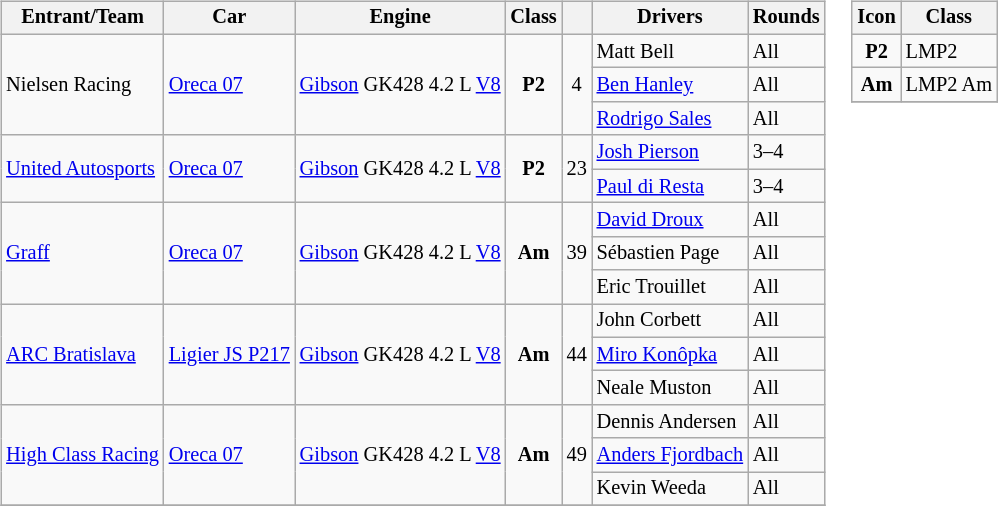<table>
<tr>
<td><br><table class="wikitable" style="font-size: 85%">
<tr>
<th>Entrant/Team</th>
<th>Car</th>
<th>Engine</th>
<th>Class</th>
<th></th>
<th>Drivers</th>
<th>Rounds</th>
</tr>
<tr>
<td rowspan=3> Nielsen Racing</td>
<td rowspan=3><a href='#'>Oreca 07</a></td>
<td rowspan=3><a href='#'>Gibson</a> GK428 4.2 L <a href='#'>V8</a></td>
<td rowspan=3 align=center><strong><span>P2</span></strong></td>
<td rowspan=3 align=center>4</td>
<td> Matt Bell</td>
<td>All</td>
</tr>
<tr>
<td> <a href='#'>Ben Hanley</a></td>
<td>All</td>
</tr>
<tr>
<td> <a href='#'>Rodrigo Sales</a></td>
<td>All</td>
</tr>
<tr>
<td rowspan=2> <a href='#'>United Autosports</a></td>
<td rowspan=2><a href='#'>Oreca 07</a></td>
<td rowspan=2><a href='#'>Gibson</a> GK428 4.2 L <a href='#'>V8</a></td>
<td rowspan=2 align=center><strong><span>P2</span></strong></td>
<td rowspan=2 align=center>23</td>
<td> <a href='#'>Josh Pierson</a></td>
<td>3–4</td>
</tr>
<tr>
<td> <a href='#'>Paul di Resta</a></td>
<td>3–4</td>
</tr>
<tr>
<td rowspan=3> <a href='#'>Graff</a></td>
<td rowspan=3><a href='#'>Oreca 07</a></td>
<td rowspan=3><a href='#'>Gibson</a> GK428 4.2 L <a href='#'>V8</a></td>
<td rowspan=3 align=center><strong><span>Am</span></strong></td>
<td rowspan=3 align=center>39</td>
<td> <a href='#'>David Droux</a></td>
<td>All</td>
</tr>
<tr>
<td> Sébastien Page</td>
<td>All</td>
</tr>
<tr>
<td> Eric Trouillet</td>
<td>All</td>
</tr>
<tr>
<td rowspan=3> <a href='#'>ARC Bratislava</a></td>
<td rowspan=3><a href='#'>Ligier JS P217</a></td>
<td rowspan=3><a href='#'>Gibson</a> GK428 4.2 L <a href='#'>V8</a></td>
<td rowspan=3 align=center><strong><span>Am</span></strong></td>
<td rowspan=3 align=center>44</td>
<td> John Corbett</td>
<td>All</td>
</tr>
<tr>
<td> <a href='#'>Miro Konôpka</a></td>
<td>All</td>
</tr>
<tr>
<td> Neale Muston</td>
<td>All</td>
</tr>
<tr>
<td rowspan=3> <a href='#'>High Class Racing</a></td>
<td rowspan=3><a href='#'>Oreca 07</a></td>
<td rowspan=3><a href='#'>Gibson</a> GK428 4.2 L <a href='#'>V8</a></td>
<td rowspan=3 align=center><strong><span>Am</span></strong></td>
<td rowspan=3 align=center>49</td>
<td> Dennis Andersen</td>
<td>All</td>
</tr>
<tr>
<td> <a href='#'>Anders Fjordbach</a></td>
<td>All</td>
</tr>
<tr>
<td> Kevin Weeda</td>
<td>All</td>
</tr>
<tr>
</tr>
</table>
</td>
<td valign="top"><br><table class="wikitable" style="font-size: 85%;">
<tr>
<th>Icon</th>
<th>Class</th>
</tr>
<tr>
<td align=center><strong><span>P2</span></strong></td>
<td>LMP2</td>
</tr>
<tr>
<td align=center><strong><span>Am</span></strong></td>
<td>LMP2 Am</td>
</tr>
<tr>
</tr>
</table>
</td>
</tr>
</table>
